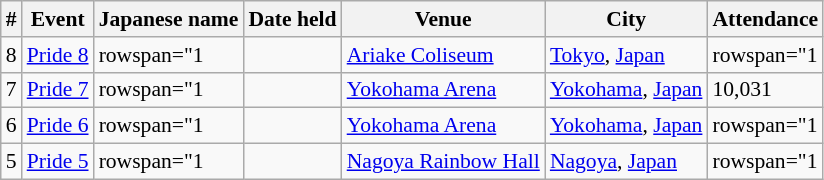<table class="sortable wikitable succession-box" style="font-size:90%;">
<tr>
<th>#</th>
<th>Event</th>
<th>Japanese name</th>
<th>Date held</th>
<th>Venue</th>
<th>City</th>
<th>Attendance</th>
</tr>
<tr>
<td style="text-align:center">8</td>
<td><a href='#'>Pride 8</a></td>
<td>rowspan="1 </td>
<td></td>
<td><a href='#'>Ariake Coliseum</a></td>
<td><a href='#'>Tokyo</a>, <a href='#'>Japan</a></td>
<td>rowspan="1 </td>
</tr>
<tr>
<td style="text-align:center">7</td>
<td><a href='#'>Pride 7</a></td>
<td>rowspan="1 </td>
<td></td>
<td><a href='#'>Yokohama Arena</a></td>
<td><a href='#'>Yokohama</a>, <a href='#'>Japan</a></td>
<td>10,031</td>
</tr>
<tr>
<td style="text-align:center">6</td>
<td><a href='#'>Pride 6</a></td>
<td>rowspan="1 </td>
<td></td>
<td><a href='#'>Yokohama Arena</a></td>
<td><a href='#'>Yokohama</a>, <a href='#'>Japan</a></td>
<td>rowspan="1 </td>
</tr>
<tr>
<td style="text-align:center">5</td>
<td><a href='#'>Pride 5</a></td>
<td>rowspan="1 </td>
<td></td>
<td><a href='#'>Nagoya Rainbow Hall</a></td>
<td><a href='#'>Nagoya</a>, <a href='#'>Japan</a></td>
<td>rowspan="1 </td>
</tr>
</table>
